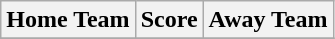<table class="wikitable" style="text-align: center">
<tr>
<th>Home Team</th>
<th>Score</th>
<th>Away Team</th>
</tr>
<tr>
</tr>
</table>
